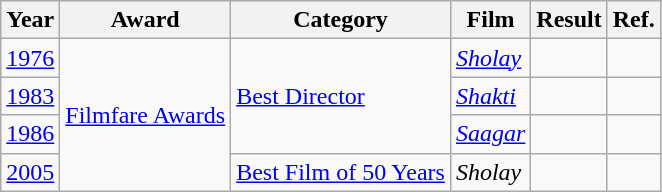<table class="wikitable">
<tr>
<th>Year</th>
<th>Award</th>
<th>Category</th>
<th>Film</th>
<th>Result</th>
<th>Ref.</th>
</tr>
<tr>
<td><a href='#'>1976</a></td>
<td rowspan="4"><a href='#'>Filmfare Awards</a></td>
<td rowspan="3"><a href='#'>Best Director</a></td>
<td><em><a href='#'>Sholay</a></em></td>
<td></td>
<td></td>
</tr>
<tr>
<td><a href='#'>1983</a></td>
<td><a href='#'><em>Shakti</em></a></td>
<td></td>
<td></td>
</tr>
<tr>
<td><a href='#'>1986</a></td>
<td><a href='#'><em>Saagar</em></a></td>
<td></td>
<td></td>
</tr>
<tr>
<td><a href='#'>2005</a></td>
<td><a href='#'>Best Film of 50 Years</a></td>
<td><em>Sholay</em></td>
<td></td>
<td></td>
</tr>
</table>
